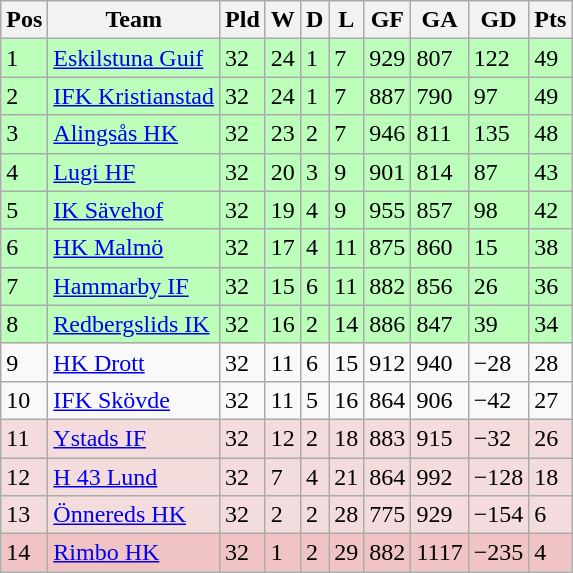<table class="wikitable">
<tr>
<th><span>Pos</span></th>
<th>Team</th>
<th><span>Pld</span></th>
<th><span>W</span></th>
<th><span>D</span></th>
<th><span>L</span></th>
<th><span>GF</span></th>
<th><span>GA</span></th>
<th><span>GD</span></th>
<th><span>Pts</span></th>
</tr>
<tr style="background:#bbffbb">
<td>1</td>
<td><a href='#'>Eskilstuna Guif</a></td>
<td>32</td>
<td>24</td>
<td>1</td>
<td>7</td>
<td>929</td>
<td>807</td>
<td>122</td>
<td>49</td>
</tr>
<tr style="background:#bbffbb">
<td>2</td>
<td><a href='#'>IFK Kristianstad</a></td>
<td>32</td>
<td>24</td>
<td>1</td>
<td>7</td>
<td>887</td>
<td>790</td>
<td>97</td>
<td>49</td>
</tr>
<tr style="background:#bbffbb">
<td>3</td>
<td><a href='#'>Alingsås HK</a></td>
<td>32</td>
<td>23</td>
<td>2</td>
<td>7</td>
<td>946</td>
<td>811</td>
<td>135</td>
<td>48</td>
</tr>
<tr style="background:#bbffbb">
<td>4</td>
<td><a href='#'>Lugi HF</a></td>
<td>32</td>
<td>20</td>
<td>3</td>
<td>9</td>
<td>901</td>
<td>814</td>
<td>87</td>
<td>43</td>
</tr>
<tr style="background:#bbffbb">
<td>5</td>
<td><a href='#'>IK Sävehof</a></td>
<td>32</td>
<td>19</td>
<td>4</td>
<td>9</td>
<td>955</td>
<td>857</td>
<td>98</td>
<td>42</td>
</tr>
<tr style="background:#bbffbb">
<td>6</td>
<td><a href='#'>HK Malmö</a></td>
<td>32</td>
<td>17</td>
<td>4</td>
<td>11</td>
<td>875</td>
<td>860</td>
<td>15</td>
<td>38</td>
</tr>
<tr style="background:#bbffbb">
<td>7</td>
<td><a href='#'>Hammarby IF</a></td>
<td>32</td>
<td>15</td>
<td>6</td>
<td>11</td>
<td>882</td>
<td>856</td>
<td>26</td>
<td>36</td>
</tr>
<tr style="background:#bbffbb">
<td>8</td>
<td><a href='#'>Redbergslids IK</a></td>
<td>32</td>
<td>16</td>
<td>2</td>
<td>14</td>
<td>886</td>
<td>847</td>
<td>39</td>
<td>34</td>
</tr>
<tr>
<td>9</td>
<td><a href='#'>HK Drott</a></td>
<td>32</td>
<td>11</td>
<td>6</td>
<td>15</td>
<td>912</td>
<td>940</td>
<td>−28</td>
<td>28</td>
</tr>
<tr>
<td>10</td>
<td><a href='#'>IFK Skövde</a></td>
<td>32</td>
<td>11</td>
<td>5</td>
<td>16</td>
<td>864</td>
<td>906</td>
<td>−42</td>
<td>27</td>
</tr>
<tr style="background:#f4dcdc">
<td>11</td>
<td><a href='#'>Ystads IF</a></td>
<td>32</td>
<td>12</td>
<td>2</td>
<td>18</td>
<td>883</td>
<td>915</td>
<td>−32</td>
<td>26</td>
</tr>
<tr style="background:#f4dcdc">
<td>12</td>
<td><a href='#'>H 43 Lund</a></td>
<td>32</td>
<td>7</td>
<td>4</td>
<td>21</td>
<td>864</td>
<td>992</td>
<td>−128</td>
<td>18</td>
</tr>
<tr style="background:#f4dcdc">
<td>13</td>
<td><a href='#'>Önnereds HK</a></td>
<td>32</td>
<td>2</td>
<td>2</td>
<td>28</td>
<td>775</td>
<td>929</td>
<td>−154</td>
<td>6</td>
</tr>
<tr style="background:#f0c4c4">
<td>14</td>
<td><a href='#'>Rimbo HK</a></td>
<td>32</td>
<td>1</td>
<td>2</td>
<td>29</td>
<td>882</td>
<td>1117</td>
<td>−235</td>
<td>4</td>
</tr>
</table>
